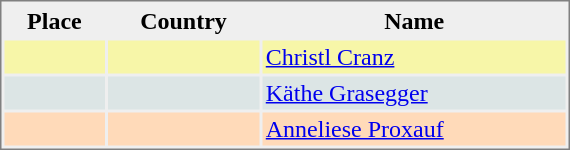<table style="border-style:solid; border-width:1px; border-color:#808080; background-color:#EFEFEF;" cellspacing="2" cellpadding="2" width="380">
<tr align="center" valign="top" bgcolor="#EFEFEF">
<th>Place</th>
<th>Country</th>
<th>Name</th>
</tr>
<tr align="center" valign="top" bgcolor="#F7F6A8">
<th></th>
<td></td>
<td align="left"><a href='#'>Christl Cranz</a></td>
</tr>
<tr align="center" valign="top" bgcolor="#DCE5E5">
<th></th>
<td></td>
<td align="left"><a href='#'>Käthe Grasegger</a></td>
</tr>
<tr align="center" valign="top" bgcolor="#FFDAB9">
<th></th>
<td></td>
<td align="left"><a href='#'>Anneliese Proxauf</a></td>
</tr>
</table>
